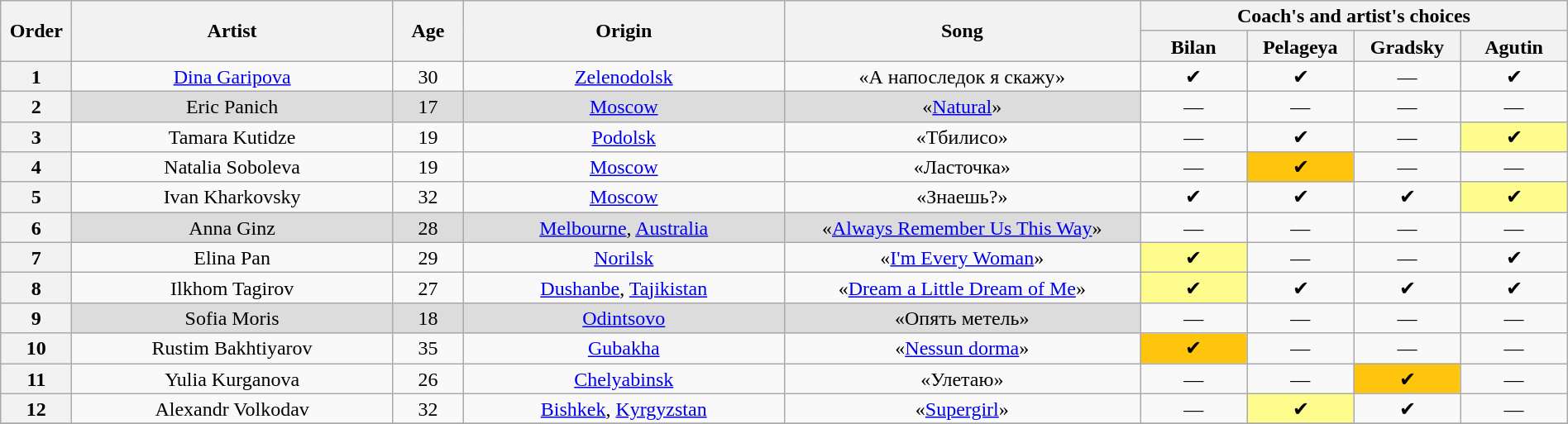<table class="wikitable" style="text-align:center; line-height:17px; width:100%;">
<tr>
<th scope="col" rowspan=2 style="width:04%;">Order</th>
<th scope="col" rowspan=2 style="width:18%;">Artist</th>
<th scope="col" rowspan=2 style="width:04%;">Age</th>
<th scope="col" rowspan=2 style="width:18%;">Origin</th>
<th scope="col" rowspan=2 style="width:20%;">Song</th>
<th scope="col" colspan=4 style="width:24%;">Coach's and artist's choices</th>
</tr>
<tr>
<th style="width:06%;">Bilan</th>
<th style="width:06%;">Pelageya</th>
<th style="width:06%;">Gradsky</th>
<th style="width:06%;">Agutin</th>
</tr>
<tr>
<th>1</th>
<td><a href='#'>Dina Garipova</a></td>
<td>30</td>
<td><a href='#'>Zelenodolsk</a></td>
<td>«А напоследок я скажу»</td>
<td>✔</td>
<td>✔</td>
<td>—</td>
<td>✔</td>
</tr>
<tr>
<th>2</th>
<td style="background-color:#DCDCDC;">Eric Panich</td>
<td style="background-color:#DCDCDC;">17</td>
<td style="background-color:#DCDCDC;"><a href='#'>Moscow</a></td>
<td style="background-color:#DCDCDC;">«<a href='#'>Natural</a>»</td>
<td>—</td>
<td>—</td>
<td>—</td>
<td>—</td>
</tr>
<tr>
<th>3</th>
<td>Tamara Kutidze</td>
<td>19</td>
<td><a href='#'>Podolsk</a></td>
<td>«Тбилисо»</td>
<td>—</td>
<td>✔</td>
<td>—</td>
<td style="background-color:#fdfc8c;">✔</td>
</tr>
<tr>
<th>4</th>
<td>Natalia Soboleva</td>
<td>19</td>
<td><a href='#'>Moscow</a></td>
<td>«Ласточка»</td>
<td>—</td>
<td style="background-color:#FFC40C;">✔</td>
<td>—</td>
<td>—</td>
</tr>
<tr>
<th>5</th>
<td>Ivan Kharkovsky</td>
<td>32</td>
<td><a href='#'>Moscow</a></td>
<td>«Знаешь?»</td>
<td>✔</td>
<td>✔</td>
<td>✔</td>
<td style="background-color:#fdfc8c;">✔</td>
</tr>
<tr>
<th>6</th>
<td style="background-color:#DCDCDC;">Anna Ginz</td>
<td style="background-color:#DCDCDC;">28</td>
<td style="background-color:#DCDCDC;"><a href='#'>Melbourne</a>, <a href='#'>Australia</a></td>
<td style="background-color:#DCDCDC;">«<a href='#'>Always Remember Us This Way</a>»</td>
<td>—</td>
<td>—</td>
<td>—</td>
<td>—</td>
</tr>
<tr>
<th>7</th>
<td>Elina Pan</td>
<td>29</td>
<td><a href='#'>Norilsk</a></td>
<td>«<a href='#'>I'm Every Woman</a>»</td>
<td style="background-color:#fdfc8c;">✔</td>
<td>—</td>
<td>—</td>
<td>✔</td>
</tr>
<tr>
<th>8</th>
<td>Ilkhom Tagirov</td>
<td>27</td>
<td><a href='#'>Dushanbe</a>, <a href='#'>Tajikistan</a></td>
<td>«<a href='#'>Dream a Little Dream of Me</a>»</td>
<td style="background-color:#fdfc8c;">✔</td>
<td>✔</td>
<td>✔</td>
<td>✔</td>
</tr>
<tr>
<th>9</th>
<td style="background-color:#DCDCDC;">Sofia Moris</td>
<td style="background-color:#DCDCDC;">18</td>
<td style="background-color:#DCDCDC;"><a href='#'>Odintsovo</a></td>
<td style="background-color:#DCDCDC;">«Опять метель»</td>
<td>—</td>
<td>—</td>
<td>—</td>
<td>—</td>
</tr>
<tr>
<th>10</th>
<td>Rustim Bakhtiyarov</td>
<td>35</td>
<td><a href='#'>Gubakha</a></td>
<td>«<a href='#'>Nessun dorma</a>»</td>
<td style="background-color:#FFC40C;">✔</td>
<td>—</td>
<td>—</td>
<td>—</td>
</tr>
<tr>
<th>11</th>
<td>Yulia Kurganova</td>
<td>26</td>
<td><a href='#'>Chelyabinsk</a></td>
<td>«Улетаю»</td>
<td>—</td>
<td>—</td>
<td style="background-color:#FFC40C;">✔</td>
<td>—</td>
</tr>
<tr>
<th>12</th>
<td>Alexandr Volkodav</td>
<td>32</td>
<td><a href='#'>Bishkek</a>, <a href='#'>Kyrgyzstan</a></td>
<td>«<a href='#'>Supergirl</a>»</td>
<td>—</td>
<td style="background-color:#fdfc8c;">✔</td>
<td>✔</td>
<td>—</td>
</tr>
<tr>
</tr>
</table>
